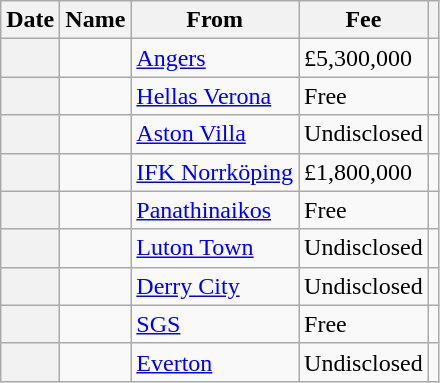<table class="wikitable sortable plainrowheaders">
<tr>
<th scope=col>Date</th>
<th scope=col>Name</th>
<th scope=col>From</th>
<th scope=col>Fee</th>
<th scope=col class=unsortable></th>
</tr>
<tr>
<th scope=row></th>
<td></td>
<td><a href='#'>Angers</a></td>
<td>£5,300,000</td>
<td style="text-align:center"></td>
</tr>
<tr>
<th scope=row></th>
<td></td>
<td><a href='#'>Hellas Verona</a></td>
<td>Free</td>
<td style="text-align:center"></td>
</tr>
<tr>
<th scope=row></th>
<td></td>
<td><a href='#'>Aston Villa</a></td>
<td>Undisclosed</td>
<td style="text-align:center"></td>
</tr>
<tr>
<th scope=row></th>
<td></td>
<td><a href='#'>IFK Norrköping</a></td>
<td>£1,800,000</td>
<td style="text-align:center"></td>
</tr>
<tr>
<th scope=row></th>
<td></td>
<td><a href='#'>Panathinaikos</a></td>
<td>Free</td>
<td style="text-align:center"></td>
</tr>
<tr>
<th scope=row></th>
<td></td>
<td><a href='#'>Luton Town</a></td>
<td>Undisclosed</td>
<td style="text-align:center"></td>
</tr>
<tr>
<th scope=row></th>
<td></td>
<td><a href='#'>Derry City</a></td>
<td>Undisclosed</td>
<td style="text-align:center"></td>
</tr>
<tr>
<th scope=row></th>
<td></td>
<td><a href='#'>SGS</a></td>
<td>Free</td>
<td style="text-align:center"></td>
</tr>
<tr>
<th scope=row></th>
<td></td>
<td><a href='#'>Everton</a></td>
<td>Undisclosed</td>
<td style="text-align:center"></td>
</tr>
</table>
